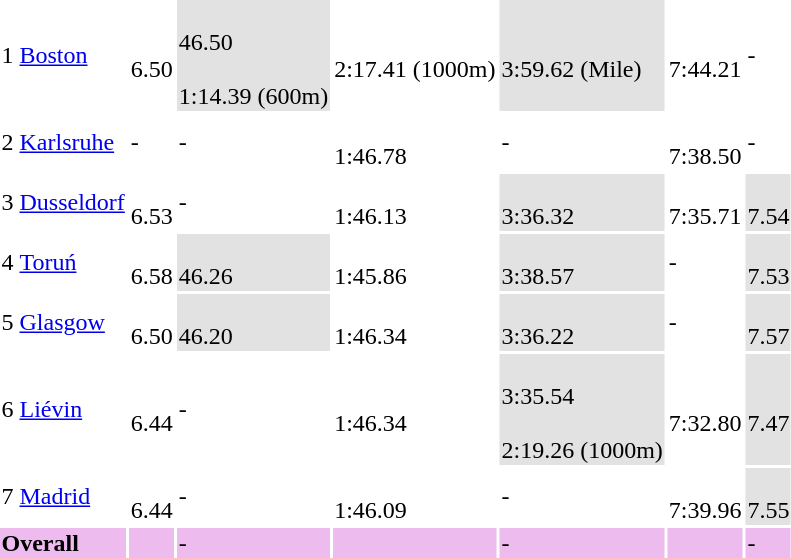<table>
<tr>
<td>1</td>
<td align=left><a href='#'>Boston</a></td>
<td> <br>6.50</td>
<td bgcolor=#e2e2e2> <br>46.50<br><br>1:14.39 (600m)</td>
<td> <br>2:17.41 (1000m)</td>
<td bgcolor=#e2e2e2> <br>3:59.62 (Mile) </td>
<td> <br> 7:44.21</td>
<td> -</td>
</tr>
<tr>
<td>2</td>
<td align=left><a href='#'>Karlsruhe</a></td>
<td> -</td>
<td> -</td>
<td> <br>1:46.78</td>
<td> -</td>
<td> <br> 7:38.50</td>
<td> -</td>
</tr>
<tr>
<td>3</td>
<td align=left><a href='#'>Dusseldorf</a></td>
<td> <br>6.53</td>
<td> -</td>
<td> <br>1:46.13</td>
<td bgcolor=#e2e2e2> <br>3:36.32</td>
<td> <br>7:35.71</td>
<td bgcolor=#e2e2e2> <br>7.54</td>
</tr>
<tr>
<td>4</td>
<td align=left><a href='#'>Toruń</a></td>
<td>  <br>6.58</td>
<td bgcolor=#e2e2e2> <br>46.26</td>
<td> <br>1:45.86</td>
<td bgcolor=#e2e2e2> <br>3:38.57</td>
<td> -</td>
<td bgcolor=#e2e2e2> <br>7.53</td>
</tr>
<tr>
<td>5</td>
<td align=left><a href='#'>Glasgow</a></td>
<td> <br>6.50</td>
<td bgcolor=#e2e2e2> <br>46.20</td>
<td> <br>1:46.34</td>
<td bgcolor=#e2e2e2> <br>3:36.22</td>
<td> -</td>
<td bgcolor=#e2e2e2> <br>7.57</td>
</tr>
<tr>
<td>6</td>
<td align=left><a href='#'>Liévin</a></td>
<td> <br>6.44</td>
<td> -</td>
<td> <br>1:46.34</td>
<td bgcolor=#e2e2e2> <br>3:35.54<br><br>2:19.26 (1000m)</td>
<td> <br>7:32.80</td>
<td bgcolor=#e2e2e2> <br>7.47</td>
</tr>
<tr>
<td>7</td>
<td align=left><a href='#'>Madrid</a></td>
<td> <br>6.44</td>
<td> -</td>
<td> <br>1:46.09</td>
<td> -</td>
<td> <br>7:39.96</td>
<td bgcolor=#e2e2e2> <br>7.55</td>
</tr>
<tr bgcolor=#eebbee>
<td colspan="2"><strong>Overall</strong></td>
<td> </td>
<td> -</td>
<td> </td>
<td> -</td>
<td> </td>
<td> -</td>
</tr>
</table>
